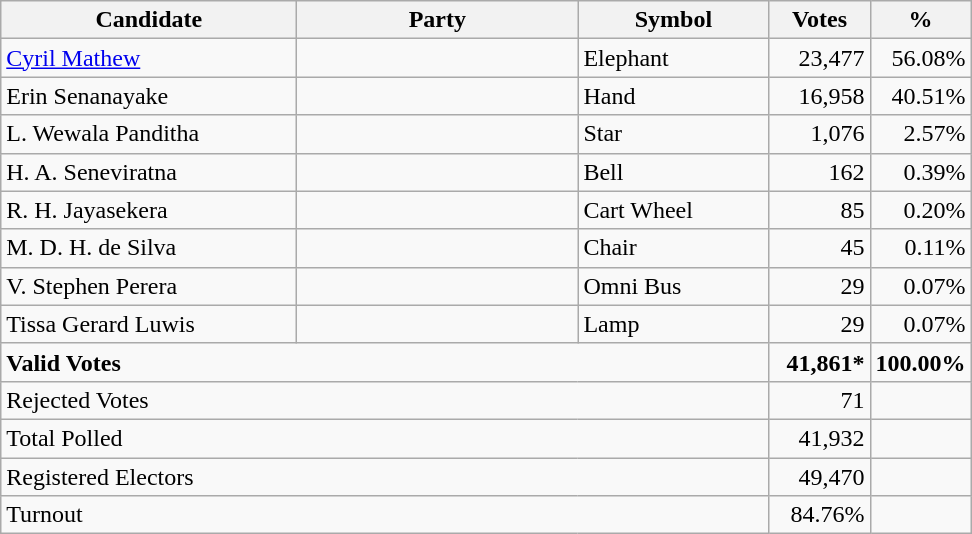<table class="wikitable" border="1" style="text-align:right;">
<tr>
<th align=left width="190">Candidate</th>
<th align=left width="180">Party</th>
<th align=left width="120">Symbol</th>
<th align=left width="60">Votes</th>
<th align=left width="60">%</th>
</tr>
<tr>
<td align=left><a href='#'>Cyril Mathew</a></td>
<td></td>
<td align=left>Elephant</td>
<td>23,477</td>
<td>56.08%</td>
</tr>
<tr>
<td align=left>Erin Senanayake</td>
<td></td>
<td align=left>Hand</td>
<td>16,958</td>
<td>40.51%</td>
</tr>
<tr>
<td align=left>L. Wewala Panditha</td>
<td></td>
<td align=left>Star</td>
<td>1,076</td>
<td>2.57%</td>
</tr>
<tr>
<td align=left>H. A. Seneviratna</td>
<td></td>
<td align=left>Bell</td>
<td>162</td>
<td>0.39%</td>
</tr>
<tr>
<td align=left>R. H. Jayasekera</td>
<td></td>
<td align=left>Cart Wheel</td>
<td>85</td>
<td>0.20%</td>
</tr>
<tr>
<td align=left>M. D. H. de Silva</td>
<td></td>
<td align=left>Chair</td>
<td>45</td>
<td>0.11%</td>
</tr>
<tr>
<td align=left>V. Stephen Perera</td>
<td></td>
<td align=left>Omni Bus</td>
<td>29</td>
<td>0.07%</td>
</tr>
<tr>
<td align=left>Tissa Gerard Luwis</td>
<td></td>
<td align=left>Lamp</td>
<td>29</td>
<td>0.07%</td>
</tr>
<tr>
<td align=left colspan=3><strong>Valid Votes</strong></td>
<td><strong>41,861*</strong></td>
<td><strong>100.00%</strong></td>
</tr>
<tr>
<td align=left colspan=3>Rejected Votes</td>
<td>71</td>
<td></td>
</tr>
<tr>
<td align=left colspan=3>Total Polled</td>
<td>41,932</td>
<td></td>
</tr>
<tr>
<td align=left colspan=3>Registered Electors</td>
<td>49,470</td>
<td></td>
</tr>
<tr>
<td align=left colspan=3>Turnout</td>
<td>84.76%</td>
</tr>
</table>
